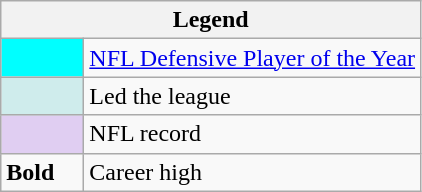<table class="wikitable mw-collapsible mw-collapsed">
<tr>
<th colspan="2">Legend</th>
</tr>
<tr>
<td style="background:#00ffff; width:3em;"></td>
<td><a href='#'>NFL Defensive Player of the Year</a></td>
</tr>
<tr>
<td style="background:#cfecec; width:3em;"></td>
<td>Led the league</td>
</tr>
<tr>
<td style="background:#e0cef2; width:3em;"></td>
<td>NFL record</td>
</tr>
<tr>
<td><strong>Bold</strong></td>
<td>Career high</td>
</tr>
</table>
